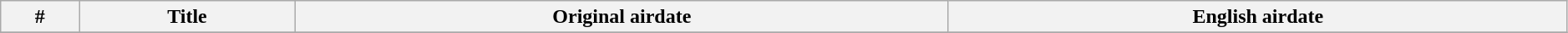<table class="wikitable" width="99%">
<tr>
<th style="width: 5%;">#</th>
<th>Title</th>
<th>Original airdate</th>
<th>English airdate</th>
</tr>
<tr>
</tr>
</table>
